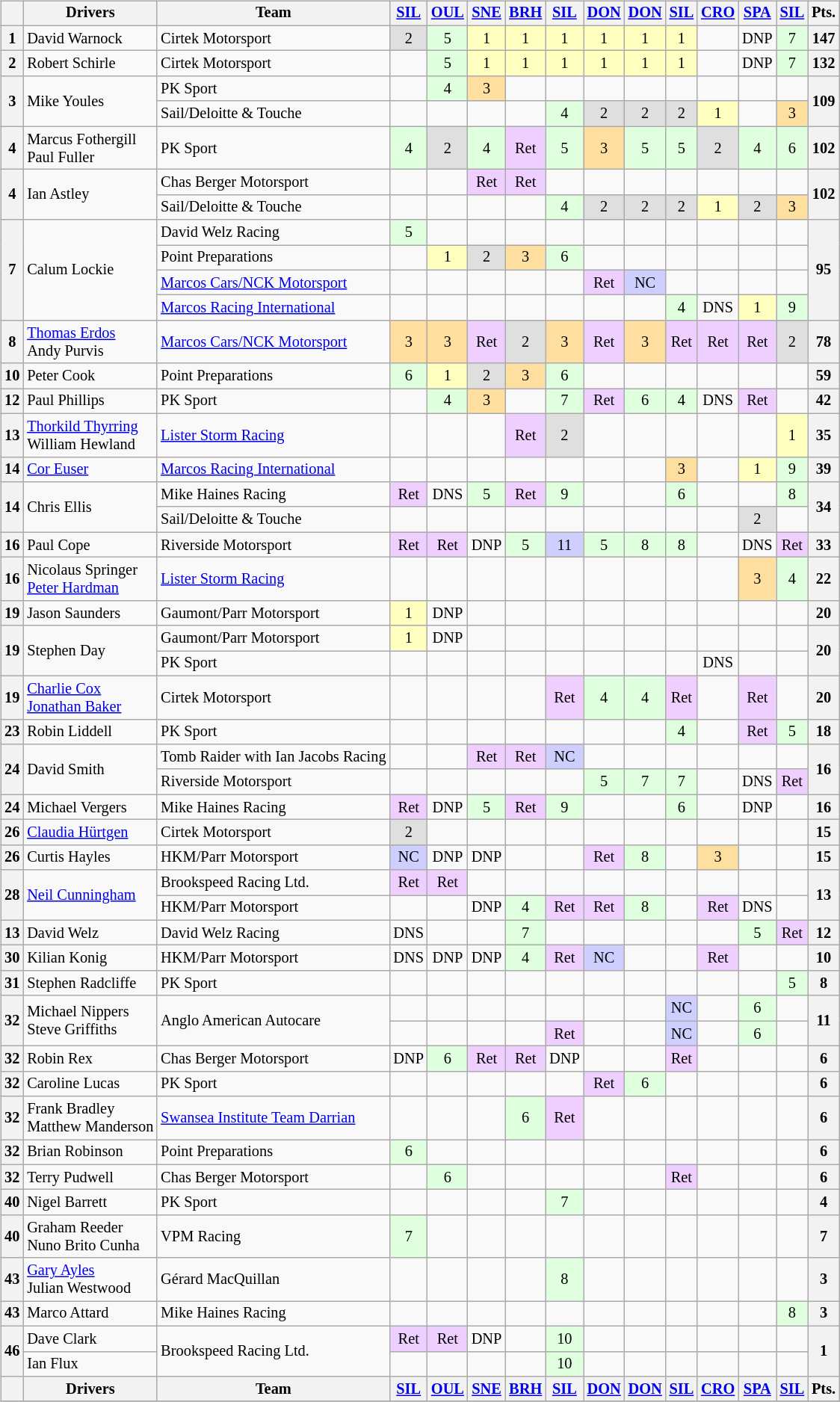<table>
<tr valign="top">
<td><br><table class="wikitable" style="font-size:85%; text-align:center;">
<tr>
<th></th>
<th>Drivers</th>
<th>Team</th>
<th><a href='#'>SIL</a><br></th>
<th><a href='#'>OUL</a><br></th>
<th><a href='#'>SNE</a><br></th>
<th><a href='#'>BRH</a><br></th>
<th><a href='#'>SIL</a><br></th>
<th><a href='#'>DON</a><br></th>
<th><a href='#'>DON</a><br></th>
<th><a href='#'>SIL</a><br></th>
<th><a href='#'>CRO</a><br></th>
<th><a href='#'>SPA</a><br></th>
<th><a href='#'>SIL</a><br></th>
<th>Pts.</th>
</tr>
<tr>
<th>1</th>
<td align="left"> David Warnock</td>
<td align="left"> Cirtek Motorsport</td>
<td style="background:#dfdfdf;">2</td>
<td style="background:#dfffdf;">5</td>
<td style="background:#ffffbf;">1</td>
<td style="background:#ffffbf;">1</td>
<td style="background:#ffffbf;">1</td>
<td style="background:#ffffbf;">1</td>
<td style="background:#ffffbf;">1</td>
<td style="background:#ffffbf;">1</td>
<td></td>
<td>DNP</td>
<td style="background:#dfffdf;">7</td>
<th>147</th>
</tr>
<tr>
<th>2</th>
<td align="left"> Robert Schirle</td>
<td align="left"> Cirtek Motorsport</td>
<td></td>
<td style="background:#dfffdf;">5</td>
<td style="background:#ffffbf;">1</td>
<td style="background:#ffffbf;">1</td>
<td style="background:#ffffbf;">1</td>
<td style="background:#ffffbf;">1</td>
<td style="background:#ffffbf;">1</td>
<td style="background:#ffffbf;">1</td>
<td></td>
<td>DNP</td>
<td style="background:#dfffdf;">7</td>
<th>132</th>
</tr>
<tr>
<th rowspan="2">3</th>
<td rowspan="2" align="left"> Mike Youles</td>
<td align="left"> PK Sport</td>
<td></td>
<td style="background:#dfffdf;">4</td>
<td style="background:#ffdf9f;">3</td>
<td></td>
<td></td>
<td></td>
<td></td>
<td></td>
<td></td>
<td></td>
<td></td>
<th rowspan="2">109</th>
</tr>
<tr>
<td align="left"> Sail/Deloitte & Touche</td>
<td></td>
<td></td>
<td></td>
<td></td>
<td style="background:#dfffdf;">4</td>
<td style="background:#dfdfdf;">2</td>
<td style="background:#dfdfdf;">2</td>
<td style="background:#dfdfdf;">2</td>
<td style="background:#ffffbf;">1</td>
<td></td>
<td style="background:#ffdf9f;">3</td>
</tr>
<tr>
<th>4</th>
<td align="left"> Marcus Fothergill<br> Paul Fuller</td>
<td align="left"> PK Sport</td>
<td style="background:#dfffdf;">4</td>
<td style="background:#dfdfdf;">2</td>
<td style="background:#dfffdf;">4</td>
<td style="background:#efcfff;">Ret</td>
<td style="background:#dfffdf;">5</td>
<td style="background:#ffdf9f;">3</td>
<td style="background:#dfffdf;">5</td>
<td style="background:#dfffdf;">5</td>
<td style="background:#dfdfdf;">2</td>
<td style="background:#dfffdf;">4</td>
<td style="background:#dfffdf;">6</td>
<th>102</th>
</tr>
<tr>
<th rowspan="2">4</th>
<td rowspan="2" align="left"> Ian Astley</td>
<td align="left"> Chas Berger Motorsport</td>
<td></td>
<td></td>
<td style="background:#efcfff;">Ret</td>
<td style="background:#efcfff;">Ret</td>
<td></td>
<td></td>
<td></td>
<td></td>
<td></td>
<td></td>
<td></td>
<th rowspan="2">102</th>
</tr>
<tr>
<td align="left"> Sail/Deloitte & Touche</td>
<td></td>
<td></td>
<td></td>
<td></td>
<td style="background:#dfffdf;">4</td>
<td style="background:#dfdfdf;">2</td>
<td style="background:#dfdfdf;">2</td>
<td style="background:#dfdfdf;">2</td>
<td style="background:#ffffbf;">1</td>
<td style="background:#dfdfdf;">2</td>
<td style="background:#ffdf9f;">3</td>
</tr>
<tr>
<th rowspan="4">7</th>
<td rowspan="4" align="left"> Calum Lockie</td>
<td align="left"> David Welz Racing</td>
<td style="background:#dfffdf;">5</td>
<td></td>
<td></td>
<td></td>
<td></td>
<td></td>
<td></td>
<td></td>
<td></td>
<td></td>
<td></td>
<th rowspan="4">95</th>
</tr>
<tr>
<td align="left"> Point Preparations</td>
<td></td>
<td style="background:#ffffbf;">1</td>
<td style="background:#dfdfdf;">2</td>
<td style="background:#ffdf9f;">3</td>
<td style="background:#dfffdf;">6</td>
<td></td>
<td></td>
<td></td>
<td></td>
<td></td>
<td></td>
</tr>
<tr>
<td align="left"> <a href='#'>Marcos Cars/NCK Motorsport</a></td>
<td></td>
<td></td>
<td></td>
<td></td>
<td></td>
<td style="background:#efcfff;">Ret</td>
<td style="background:#cfcfff;">NC</td>
<td></td>
<td></td>
<td></td>
<td></td>
</tr>
<tr>
<td align="left"> <a href='#'>Marcos Racing International</a></td>
<td></td>
<td></td>
<td></td>
<td></td>
<td></td>
<td></td>
<td></td>
<td style="background:#dfffdf;">4</td>
<td>DNS</td>
<td style="background:#ffffbf;">1</td>
<td style="background:#dfffdf;">9</td>
</tr>
<tr>
<th>8</th>
<td align="left"> <a href='#'>Thomas Erdos</a><br> Andy Purvis</td>
<td align="left"> <a href='#'>Marcos Cars/NCK Motorsport</a></td>
<td style="background:#ffdf9f;">3</td>
<td style="background:#ffdf9f;">3</td>
<td style="background:#efcfff;">Ret</td>
<td style="background:#dfdfdf;">2</td>
<td style="background:#ffdf9f;">3</td>
<td style="background:#efcfff;">Ret</td>
<td style="background:#ffdf9f;">3</td>
<td style="background:#efcfff;">Ret</td>
<td style="background:#efcfff;">Ret</td>
<td style="background:#efcfff;">Ret</td>
<td style="background:#dfdfdf;">2</td>
<th>78</th>
</tr>
<tr>
<th>10</th>
<td align=left> Peter Cook</td>
<td align="left"> Point Preparations</td>
<td style="background:#dfffdf;">6</td>
<td style="background:#ffffbf;">1</td>
<td style="background:#dfdfdf;">2</td>
<td style="background:#ffdf9f;">3</td>
<td style="background:#dfffdf;">6</td>
<td></td>
<td></td>
<td></td>
<td></td>
<td></td>
<td></td>
<th>59</th>
</tr>
<tr>
<th>12</th>
<td align="left"> Paul Phillips</td>
<td align="left"> PK Sport</td>
<td></td>
<td style="background:#dfffdf;">4</td>
<td style="background:#ffdf9f;">3</td>
<td></td>
<td style="background:#dfffdf;">7</td>
<td style="background:#efcfff;">Ret</td>
<td style="background:#dfffdf;">6</td>
<td style="background:#dfffdf;">4</td>
<td>DNS</td>
<td style="background:#efcfff;">Ret</td>
<td></td>
<th>42</th>
</tr>
<tr>
<th>13</th>
<td align="left"> <a href='#'>Thorkild Thyrring</a><br> William Hewland</td>
<td align="left"> <a href='#'>Lister Storm Racing</a></td>
<td></td>
<td></td>
<td></td>
<td style="background:#efcfff;">Ret</td>
<td style="background:#dfdfdf;">2</td>
<td></td>
<td></td>
<td></td>
<td></td>
<td></td>
<td style="background:#ffffbf;">1</td>
<th>35</th>
</tr>
<tr>
<th>14</th>
<td align="left"> <a href='#'>Cor Euser</a></td>
<td align="left"> <a href='#'>Marcos Racing International</a></td>
<td></td>
<td></td>
<td></td>
<td></td>
<td></td>
<td></td>
<td></td>
<td style="background:#ffdf9f;">3</td>
<td></td>
<td style="background:#ffffbf;">1</td>
<td style="background:#dfffdf;">9</td>
<th>39</th>
</tr>
<tr>
<th rowspan="2">14</th>
<td rowspan="2" align="left"> Chris Ellis</td>
<td align="left"> Mike Haines Racing</td>
<td style="background:#efcfff;">Ret</td>
<td>DNS</td>
<td style="background:#dfffdf;">5</td>
<td style="background:#efcfff;">Ret</td>
<td style="background:#dfffdf;">9</td>
<td></td>
<td></td>
<td style="background:#dfffdf;">6</td>
<td></td>
<td></td>
<td style="background:#dfffdf;">8</td>
<th rowspan="2">34</th>
</tr>
<tr>
<td align="left"> Sail/Deloitte & Touche</td>
<td></td>
<td></td>
<td></td>
<td></td>
<td></td>
<td></td>
<td></td>
<td></td>
<td></td>
<td style="background:#dfdfdf;">2</td>
<td></td>
</tr>
<tr>
<th>16</th>
<td align=left> Paul Cope</td>
<td align=left> Riverside Motorsport</td>
<td style="background:#efcfff;">Ret</td>
<td style="background:#efcfff;">Ret</td>
<td>DNP</td>
<td style="background:#dfffdf;">5</td>
<td style="background:#cfcfff;">11</td>
<td style="background:#dfffdf;">5</td>
<td style="background:#dfffdf;">8</td>
<td style="background:#dfffdf;">8</td>
<td></td>
<td>DNS</td>
<td style="background:#efcfff;">Ret</td>
<th>33</th>
</tr>
<tr>
<th>16</th>
<td align=left> Nicolaus Springer<br> <a href='#'>Peter Hardman</a></td>
<td align=left> <a href='#'>Lister Storm Racing</a></td>
<td></td>
<td></td>
<td></td>
<td></td>
<td></td>
<td></td>
<td></td>
<td></td>
<td></td>
<td style="background:#ffdf9f;">3</td>
<td style="background:#dfffdf;">4</td>
<th>22</th>
</tr>
<tr>
<th>19</th>
<td align=left> Jason Saunders</td>
<td align=left> Gaumont/Parr Motorsport</td>
<td style="background:#ffffbf;">1</td>
<td>DNP</td>
<td></td>
<td></td>
<td></td>
<td></td>
<td></td>
<td></td>
<td></td>
<td></td>
<td></td>
<th>20</th>
</tr>
<tr>
<th rowspan="2">19</th>
<td rowspan="2" align="left"> Stephen Day</td>
<td align=left> Gaumont/Parr Motorsport</td>
<td style="background:#ffffbf;">1</td>
<td>DNP</td>
<td></td>
<td></td>
<td></td>
<td></td>
<td></td>
<td></td>
<td></td>
<td></td>
<td></td>
<th rowspan="2">20</th>
</tr>
<tr>
<td align="left"> PK Sport</td>
<td></td>
<td></td>
<td></td>
<td></td>
<td></td>
<td></td>
<td></td>
<td></td>
<td>DNS</td>
<td></td>
<td></td>
</tr>
<tr>
<th>19</th>
<td align="left"> <a href='#'>Charlie Cox</a><br> <a href='#'>Jonathan Baker</a></td>
<td align="left"> Cirtek Motorsport</td>
<td></td>
<td></td>
<td></td>
<td></td>
<td style="background:#efcfff;">Ret</td>
<td style="background:#dfffdf;">4</td>
<td style="background:#dfffdf;">4</td>
<td style="background:#efcfff;">Ret</td>
<td></td>
<td style="background:#efcfff;">Ret</td>
<td></td>
<th>20</th>
</tr>
<tr>
<th>23</th>
<td align="left"> Robin Liddell</td>
<td align="left"> PK Sport</td>
<td></td>
<td></td>
<td></td>
<td></td>
<td></td>
<td></td>
<td></td>
<td style="background:#dfffdf;">4</td>
<td></td>
<td style="background:#efcfff;">Ret</td>
<td style="background:#dfffdf;">5</td>
<th>18</th>
</tr>
<tr>
<th rowspan="2">24</th>
<td rowspan="2" align="left"> David Smith</td>
<td align="left"> Tomb Raider with Ian Jacobs Racing</td>
<td></td>
<td></td>
<td style="background:#efcfff;">Ret</td>
<td style="background:#efcfff;">Ret</td>
<td style="background:#cfcfff;">NC</td>
<td></td>
<td></td>
<td></td>
<td></td>
<td></td>
<td></td>
<th rowspan="2">16</th>
</tr>
<tr>
<td align="left"> Riverside Motorsport</td>
<td></td>
<td></td>
<td></td>
<td></td>
<td></td>
<td style="background:#dfffdf;">5</td>
<td style="background:#dfffdf;">7</td>
<td style="background:#dfffdf;">7</td>
<td></td>
<td>DNS</td>
<td style="background:#efcfff;">Ret</td>
</tr>
<tr>
<th>24</th>
<td align="left"> Michael Vergers</td>
<td align="left"> Mike Haines Racing</td>
<td style="background:#efcfff;">Ret</td>
<td>DNP</td>
<td style="background:#dfffdf;">5</td>
<td style="background:#efcfff;">Ret</td>
<td style="background:#dfffdf;">9</td>
<td></td>
<td></td>
<td style="background:#dfffdf;">6</td>
<td></td>
<td>DNP</td>
<td></td>
<th>16</th>
</tr>
<tr>
<th>26</th>
<td align="left"> <a href='#'>Claudia Hürtgen</a></td>
<td align="left"> Cirtek Motorsport</td>
<td style="background:#dfdfdf;">2</td>
<td></td>
<td></td>
<td></td>
<td></td>
<td></td>
<td></td>
<td></td>
<td></td>
<td></td>
<td></td>
<th>15</th>
</tr>
<tr>
<th>26</th>
<td align="left"> Curtis Hayles</td>
<td align="left"> HKM/Parr Motorsport</td>
<td style="background:#cfcfff;">NC</td>
<td>DNP</td>
<td>DNP</td>
<td></td>
<td></td>
<td style="background:#efcfff;">Ret</td>
<td style="background:#dfffdf;">8</td>
<td></td>
<td style="background:#ffdf9f;">3</td>
<td></td>
<td></td>
<th>15</th>
</tr>
<tr>
<th rowspan="2">28</th>
<td rowspan="2" align="left"> <a href='#'>Neil Cunningham</a></td>
<td align="left"> Brookspeed Racing Ltd.</td>
<td style="background:#efcfff;">Ret</td>
<td style="background:#efcfff;">Ret</td>
<td></td>
<td></td>
<td></td>
<td></td>
<td></td>
<td></td>
<td></td>
<td></td>
<td></td>
<th rowspan="2">13</th>
</tr>
<tr>
<td align="left"> HKM/Parr Motorsport</td>
<td></td>
<td></td>
<td>DNP</td>
<td style="background:#dfffdf;">4</td>
<td style="background:#efcfff;">Ret</td>
<td style="background:#efcfff;">Ret</td>
<td style="background:#dfffdf;">8</td>
<td></td>
<td style="background:#efcfff;">Ret</td>
<td>DNS</td>
<td></td>
</tr>
<tr>
<th>13</th>
<td align="left"> David Welz</td>
<td align="left"> David Welz Racing</td>
<td>DNS</td>
<td></td>
<td></td>
<td style="background:#dfffdf;">7</td>
<td></td>
<td></td>
<td></td>
<td></td>
<td></td>
<td style="background:#dfffdf;">5</td>
<td style="background:#efcfff;">Ret</td>
<th>12</th>
</tr>
<tr>
<th>30</th>
<td align="left"> Kilian Konig</td>
<td align="left"> HKM/Parr Motorsport</td>
<td>DNS</td>
<td>DNP</td>
<td>DNP</td>
<td style="background:#dfffdf;">4</td>
<td style="background:#efcfff;">Ret</td>
<td style="background:#cfcfff;">NC</td>
<td></td>
<td></td>
<td style="background:#efcfff;">Ret</td>
<td></td>
<td></td>
<th>10</th>
</tr>
<tr>
<th>31</th>
<td align="left"> Stephen Radcliffe</td>
<td align="left"> PK Sport</td>
<td></td>
<td></td>
<td></td>
<td></td>
<td></td>
<td></td>
<td></td>
<td></td>
<td></td>
<td></td>
<td style="background:#dfffdf;">5</td>
<th>8</th>
</tr>
<tr>
<th rowspan="2">32</th>
<td rowspan="2" align="left"> Michael Nippers<br> Steve Griffiths</td>
<td rowspan="2" align="left"> Anglo American Autocare</td>
<td></td>
<td></td>
<td></td>
<td></td>
<td></td>
<td></td>
<td></td>
<td style="background:#cfcfff;">NC</td>
<td></td>
<td style="background:#dfffdf;">6</td>
<td></td>
<th rowspan="2">11</th>
</tr>
<tr>
<td></td>
<td></td>
<td></td>
<td></td>
<td style="background:#efcfff;">Ret</td>
<td></td>
<td></td>
<td style="background:#cfcfff;">NC</td>
<td></td>
<td style="background:#dfffdf;">6</td>
<td></td>
</tr>
<tr>
<th>32</th>
<td align="left"> Robin Rex</td>
<td align="left"> Chas Berger Motorsport</td>
<td>DNP</td>
<td style="background:#dfffdf;">6</td>
<td style="background:#efcfff;">Ret</td>
<td style="background:#efcfff;">Ret</td>
<td>DNP</td>
<td></td>
<td></td>
<td style="background:#efcfff;">Ret</td>
<td></td>
<td></td>
<td></td>
<th>6</th>
</tr>
<tr>
<th>32</th>
<td align="left"> Caroline Lucas</td>
<td align="left"> PK Sport</td>
<td></td>
<td></td>
<td></td>
<td></td>
<td></td>
<td style="background:#efcfff;">Ret</td>
<td style="background:#dfffdf;">6</td>
<td></td>
<td></td>
<td></td>
<td></td>
<th>6</th>
</tr>
<tr>
<th>32</th>
<td align="left"> Frank Bradley<br> Matthew Manderson</td>
<td align="left"> <a href='#'>Swansea Institute Team Darrian</a></td>
<td></td>
<td></td>
<td></td>
<td style="background:#dfffdf;">6</td>
<td style="background:#efcfff;">Ret</td>
<td></td>
<td></td>
<td></td>
<td></td>
<td></td>
<td></td>
<th>6</th>
</tr>
<tr>
<th>32</th>
<td align="left"> Brian Robinson</td>
<td align="left"> Point Preparations</td>
<td style="background:#dfffdf;">6</td>
<td></td>
<td></td>
<td></td>
<td></td>
<td></td>
<td></td>
<td></td>
<td></td>
<td></td>
<td></td>
<th>6</th>
</tr>
<tr>
<th>32</th>
<td align="left"> Terry Pudwell</td>
<td align="left"> Chas Berger Motorsport</td>
<td></td>
<td style="background:#dfffdf;">6</td>
<td></td>
<td></td>
<td></td>
<td></td>
<td></td>
<td style="background:#efcfff;">Ret</td>
<td></td>
<td></td>
<td></td>
<th>6</th>
</tr>
<tr>
<th>40</th>
<td align="left"> Nigel Barrett</td>
<td align="left"> PK Sport</td>
<td></td>
<td></td>
<td></td>
<td></td>
<td style="background:#dfffdf;">7</td>
<td></td>
<td></td>
<td></td>
<td></td>
<td></td>
<td></td>
<th>4</th>
</tr>
<tr>
<th>40</th>
<td align="left"> Graham Reeder<br> Nuno Brito Cunha</td>
<td align="left"> VPM Racing</td>
<td style="background:#dfffdf;">7</td>
<td></td>
<td></td>
<td></td>
<td></td>
<td></td>
<td></td>
<td></td>
<td></td>
<td></td>
<td></td>
<th>7</th>
</tr>
<tr>
<th>43</th>
<td align="left"> <a href='#'>Gary Ayles</a><br> Julian Westwood</td>
<td align="left"> Gérard MacQuillan</td>
<td></td>
<td></td>
<td></td>
<td></td>
<td style="background:#dfffdf;">8</td>
<td></td>
<td></td>
<td></td>
<td></td>
<td></td>
<td></td>
<th>3</th>
</tr>
<tr>
<th>43</th>
<td align="left"> Marco Attard</td>
<td align="left"> Mike Haines Racing</td>
<td></td>
<td></td>
<td></td>
<td></td>
<td></td>
<td></td>
<td></td>
<td></td>
<td></td>
<td></td>
<td style="background:#dfffdf;">8</td>
<th>3</th>
</tr>
<tr>
<th rowspan="2">46</th>
<td align="left"> Dave Clark</td>
<td rowspan="2" align="left"> Brookspeed Racing Ltd.</td>
<td style="background:#efcfff;">Ret</td>
<td style="background:#efcfff;">Ret</td>
<td>DNP</td>
<td></td>
<td style="background:#dfffdf;">10</td>
<td></td>
<td></td>
<td></td>
<td></td>
<td></td>
<td></td>
<th rowspan="2">1</th>
</tr>
<tr>
<td align="left"> Ian Flux</td>
<td></td>
<td></td>
<td></td>
<td></td>
<td style="background:#dfffdf;">10</td>
<td></td>
<td></td>
<td></td>
<td></td>
<td></td>
<td></td>
</tr>
<tr>
<th></th>
<th>Drivers</th>
<th>Team</th>
<th><a href='#'>SIL</a><br></th>
<th><a href='#'>OUL</a><br></th>
<th><a href='#'>SNE</a><br></th>
<th><a href='#'>BRH</a><br></th>
<th><a href='#'>SIL</a><br></th>
<th><a href='#'>DON</a><br></th>
<th><a href='#'>DON</a><br></th>
<th><a href='#'>SIL</a><br></th>
<th><a href='#'>CRO</a><br></th>
<th><a href='#'>SPA</a><br></th>
<th><a href='#'>SIL</a><br></th>
<th>Pts.</th>
</tr>
<tr>
</tr>
</table>
</td>
<td><br>
<br></td>
</tr>
</table>
